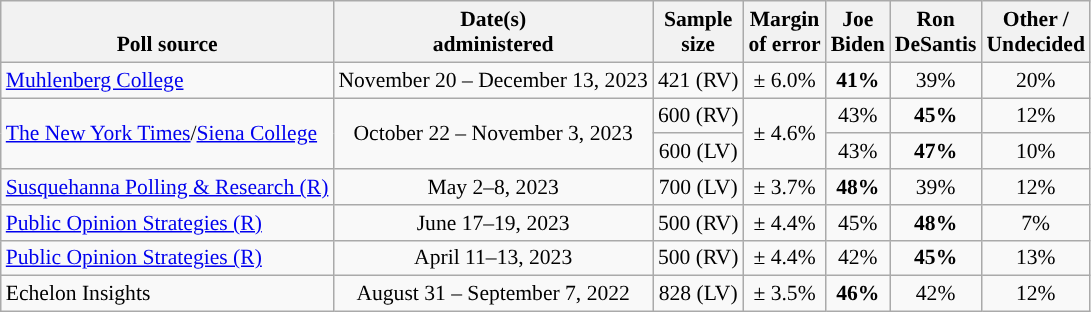<table class="wikitable sortable mw-datatable" style="font-size:90%;text-align:center;line-height:17px">
<tr valign=bottom>
<th>Poll source</th>
<th>Date(s)<br>administered</th>
<th>Sample<br>size</th>
<th>Margin<br>of error</th>
<th class="unsortable">Joe<br>Biden<br></th>
<th class="unsortable">Ron<br>DeSantis<br></th>
<th class="unsortable">Other /<br>Undecided</th>
</tr>
<tr>
<td style="text-align:left;"><a href='#'>Muhlenberg College</a></td>
<td data-sort-value="2023-12-19">November 20 – December 13, 2023</td>
<td>421 (RV)</td>
<td>± 6.0%</td>
<td style="color:black;background-color:"><strong>41%</strong></td>
<td>39%</td>
<td>20%</td>
</tr>
<tr>
<td style="text-align:left;" rowspan="2"><a href='#'>The New York Times</a>/<a href='#'>Siena College</a></td>
<td rowspan="2">October 22 – November 3, 2023</td>
<td>600 (RV)</td>
<td rowspan="2">± 4.6%</td>
<td>43%</td>
<td style="background-color:"><strong>45%</strong></td>
<td>12%</td>
</tr>
<tr>
<td>600 (LV)</td>
<td>43%</td>
<td style="background-color:"><strong>47%</strong></td>
<td>10%</td>
</tr>
<tr>
<td style="text-align:left;"><a href='#'>Susquehanna Polling & Research (R)</a></td>
<td data-sort-value="2023-05-08">May 2–8, 2023</td>
<td>700 (LV)</td>
<td>± 3.7%</td>
<td style="color:black;background-color:"><strong>48%</strong></td>
<td>39%</td>
<td>12%</td>
</tr>
<tr>
<td style="text-align:left;"><a href='#'>Public Opinion Strategies (R)</a></td>
<td data-sort-value="2023-06-19">June 17–19, 2023</td>
<td>500 (RV)</td>
<td>± 4.4%</td>
<td>45%</td>
<td style="background-color:"><strong>48%</strong></td>
<td>7%</td>
</tr>
<tr>
<td style="text-align:left;"><a href='#'>Public Opinion Strategies (R)</a></td>
<td data-sort-value="2023-04-13">April 11–13, 2023</td>
<td>500 (RV)</td>
<td>± 4.4%</td>
<td>42%</td>
<td style="background-color:"><strong>45%</strong></td>
<td>13%</td>
</tr>
<tr>
<td style="text-align:left;">Echelon Insights</td>
<td data-sort-value="2022-09-07">August 31 – September 7, 2022</td>
<td>828 (LV)</td>
<td>± 3.5%</td>
<td style="color:black;background-color:"><strong>46%</strong></td>
<td>42%</td>
<td>12%</td>
</tr>
</table>
